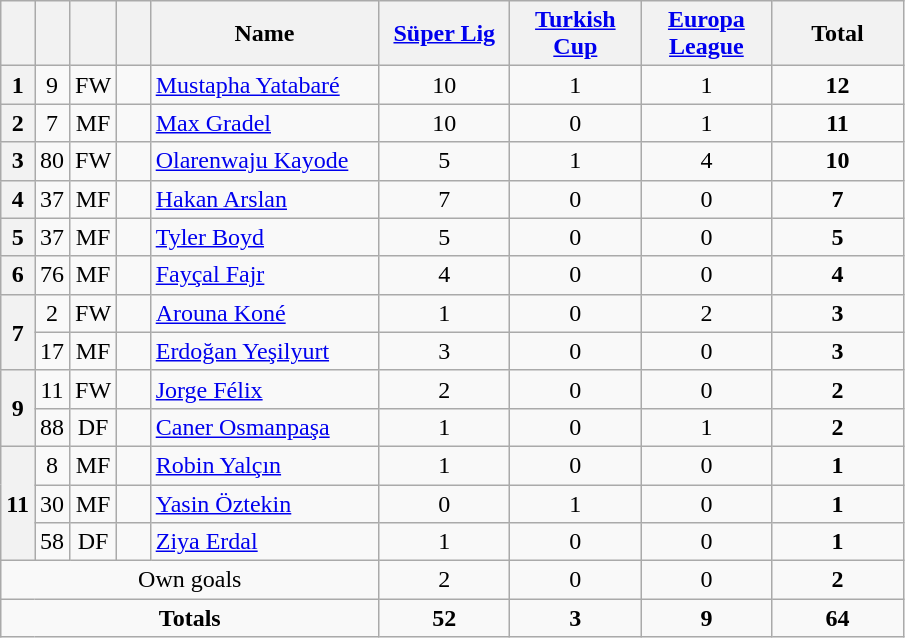<table class="wikitable" style="text-align:center">
<tr>
<th width=15></th>
<th width=15></th>
<th width=15></th>
<th width=15></th>
<th width=145>Name</th>
<th width=80><a href='#'>Süper Lig</a></th>
<th width=80><a href='#'>Turkish Cup</a></th>
<th width=80><a href='#'>Europa League</a></th>
<th width=80>Total</th>
</tr>
<tr>
<th rowspan="1">1</th>
<td>9</td>
<td>FW</td>
<td></td>
<td align=left><a href='#'>Mustapha Yatabaré</a></td>
<td>10</td>
<td>1</td>
<td>1</td>
<td><strong>12</strong></td>
</tr>
<tr>
<th rowspan="1">2</th>
<td>7</td>
<td>MF</td>
<td></td>
<td align=left><a href='#'>Max Gradel</a></td>
<td>10</td>
<td>0</td>
<td>1</td>
<td><strong>11</strong></td>
</tr>
<tr>
<th rowspan="1">3</th>
<td>80</td>
<td>FW</td>
<td></td>
<td align=left><a href='#'>Olarenwaju Kayode</a></td>
<td>5</td>
<td>1</td>
<td>4</td>
<td><strong>10</strong></td>
</tr>
<tr>
<th rowspan="1">4</th>
<td>37</td>
<td>MF</td>
<td></td>
<td align=left><a href='#'>Hakan Arslan</a></td>
<td>7</td>
<td>0</td>
<td>0</td>
<td><strong>7</strong></td>
</tr>
<tr>
<th rowspan="1">5</th>
<td>37</td>
<td>MF</td>
<td></td>
<td align=left><a href='#'>Tyler Boyd</a></td>
<td>5</td>
<td>0</td>
<td>0</td>
<td><strong>5</strong></td>
</tr>
<tr>
<th rowspan="1">6</th>
<td>76</td>
<td>MF</td>
<td></td>
<td align=left><a href='#'>Fayçal Fajr</a></td>
<td>4</td>
<td>0</td>
<td>0</td>
<td><strong>4</strong></td>
</tr>
<tr>
<th rowspan="2">7</th>
<td>2</td>
<td>FW</td>
<td></td>
<td align=left><a href='#'>Arouna Koné</a></td>
<td>1</td>
<td>0</td>
<td>2</td>
<td><strong>3</strong></td>
</tr>
<tr>
<td>17</td>
<td>MF</td>
<td></td>
<td align=left><a href='#'>Erdoğan Yeşilyurt</a></td>
<td>3</td>
<td>0</td>
<td>0</td>
<td><strong>3</strong></td>
</tr>
<tr>
<th rowspan="2">9</th>
<td>11</td>
<td>FW</td>
<td></td>
<td align=left><a href='#'>Jorge Félix</a></td>
<td>2</td>
<td>0</td>
<td>0</td>
<td><strong>2</strong></td>
</tr>
<tr>
<td>88</td>
<td>DF</td>
<td></td>
<td align=left><a href='#'>Caner Osmanpaşa</a></td>
<td>1</td>
<td>0</td>
<td>1</td>
<td><strong>2</strong></td>
</tr>
<tr>
<th rowspan="3">11</th>
<td>8</td>
<td>MF</td>
<td></td>
<td align=left><a href='#'>Robin Yalçın</a></td>
<td>1</td>
<td>0</td>
<td>0</td>
<td><strong>1</strong></td>
</tr>
<tr>
<td>30</td>
<td>MF</td>
<td></td>
<td align=left><a href='#'>Yasin Öztekin</a></td>
<td>0</td>
<td>1</td>
<td>0</td>
<td><strong>1</strong></td>
</tr>
<tr>
<td>58</td>
<td>DF</td>
<td></td>
<td align=left><a href='#'>Ziya Erdal</a></td>
<td>1</td>
<td>0</td>
<td>0</td>
<td><strong>1</strong></td>
</tr>
<tr class="sortbottom">
<td colspan=5>Own goals</td>
<td>2</td>
<td>0</td>
<td>0</td>
<td><strong>2</strong></td>
</tr>
<tr>
<td colspan=5><strong>Totals</strong></td>
<td><strong>52</strong></td>
<td><strong>3</strong></td>
<td><strong>9</strong></td>
<td><strong>64</strong></td>
</tr>
</table>
